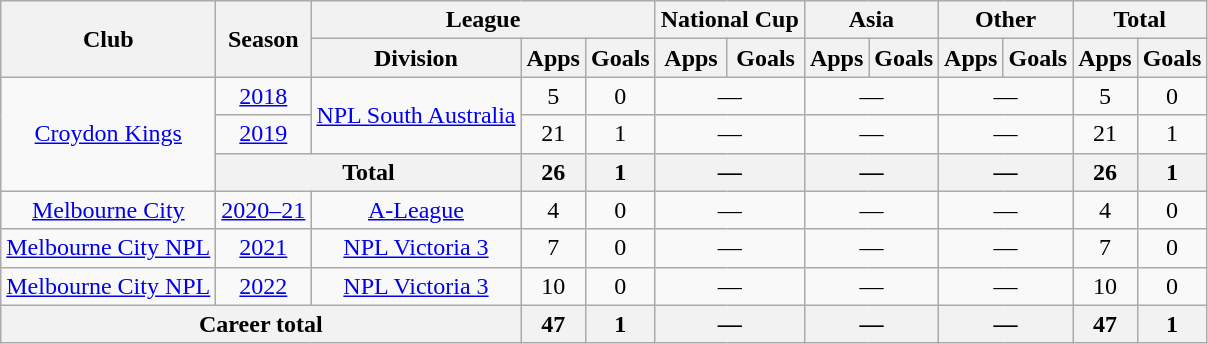<table class="wikitable" style="text-align:center">
<tr>
<th rowspan=2>Club</th>
<th rowspan=2>Season</th>
<th colspan=3>League</th>
<th colspan=2>National Cup</th>
<th colspan=2>Asia</th>
<th colspan=2>Other</th>
<th colspan=2>Total</th>
</tr>
<tr>
<th>Division</th>
<th>Apps</th>
<th>Goals</th>
<th>Apps</th>
<th>Goals</th>
<th>Apps</th>
<th>Goals</th>
<th>Apps</th>
<th>Goals</th>
<th>Apps</th>
<th>Goals</th>
</tr>
<tr>
<td rowspan="3"><a href='#'>Croydon Kings</a></td>
<td><a href='#'>2018</a></td>
<td rowspan="2"><a href='#'>NPL South Australia</a></td>
<td>5</td>
<td>0</td>
<td colspan="2">—</td>
<td colspan="2">—</td>
<td colspan="2">—</td>
<td>5</td>
<td>0</td>
</tr>
<tr>
<td><a href='#'>2019</a></td>
<td>21</td>
<td>1</td>
<td colspan="2">—</td>
<td colspan="2">—</td>
<td colspan="2">—</td>
<td>21</td>
<td>1</td>
</tr>
<tr>
<th colspan="2">Total</th>
<th>26</th>
<th>1</th>
<th colspan="2">—</th>
<th colspan="2">—</th>
<th colspan="2">—</th>
<th>26</th>
<th>1</th>
</tr>
<tr>
<td><a href='#'>Melbourne City</a></td>
<td><a href='#'>2020–21</a></td>
<td><a href='#'>A-League</a></td>
<td>4</td>
<td>0</td>
<td colspan="2">—</td>
<td colspan="2">—</td>
<td colspan="2">—</td>
<td>4</td>
<td>0</td>
</tr>
<tr>
<td><a href='#'>Melbourne City NPL</a></td>
<td><a href='#'>2021</a></td>
<td><a href='#'>NPL Victoria 3</a></td>
<td>7</td>
<td>0</td>
<td colspan="2">—</td>
<td colspan="2">—</td>
<td colspan="2">—</td>
<td>7</td>
<td>0</td>
</tr>
<tr>
<td><a href='#'>Melbourne City NPL</a></td>
<td><a href='#'>2022</a></td>
<td><a href='#'>NPL Victoria 3</a></td>
<td>10</td>
<td>0</td>
<td colspan="2">—</td>
<td colspan="2">—</td>
<td colspan="2">—</td>
<td>10</td>
<td>0</td>
</tr>
<tr>
<th colspan="3">Career total</th>
<th>47</th>
<th>1</th>
<th colspan="2">—</th>
<th colspan="2">—</th>
<th colspan="2">—</th>
<th>47</th>
<th>1</th>
</tr>
</table>
